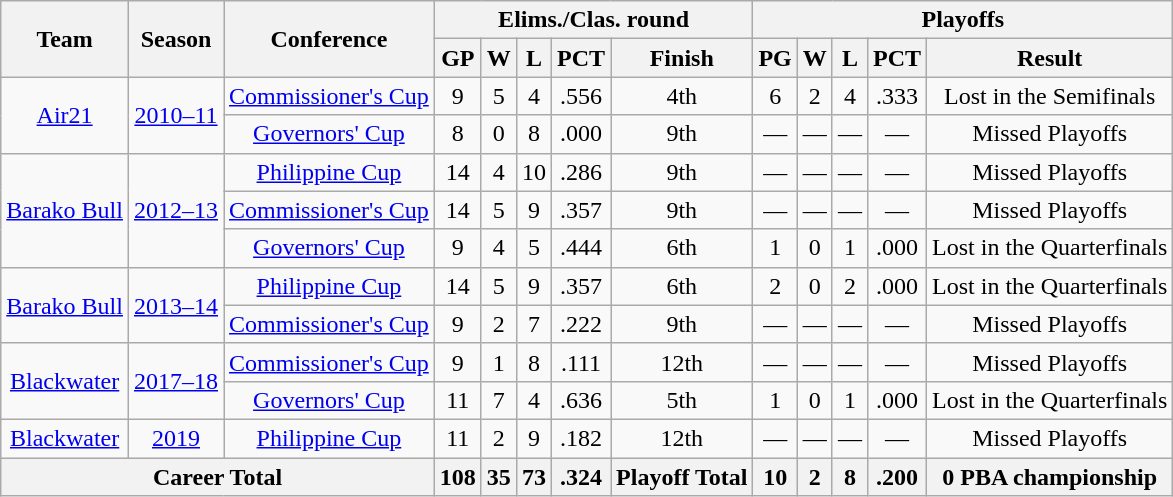<table class="wikitable" style="text-align:center">
<tr>
<th rowspan="2">Team</th>
<th rowspan="2">Season</th>
<th rowspan="2">Conference</th>
<th colspan="5">Elims./Clas. round</th>
<th colspan="5">Playoffs</th>
</tr>
<tr>
<th>GP</th>
<th>W</th>
<th>L</th>
<th>PCT</th>
<th>Finish</th>
<th>PG</th>
<th>W</th>
<th>L</th>
<th>PCT</th>
<th>Result</th>
</tr>
<tr>
<td rowspan="2"><a href='#'>Air21</a></td>
<td rowspan="2"><a href='#'>2010–11</a></td>
<td><a href='#'>Commissioner's Cup</a></td>
<td>9</td>
<td>5</td>
<td>4</td>
<td>.556</td>
<td>4th</td>
<td>6</td>
<td>2</td>
<td>4</td>
<td>.333</td>
<td>Lost in the Semifinals</td>
</tr>
<tr>
<td><a href='#'>Governors' Cup</a></td>
<td>8</td>
<td>0</td>
<td>8</td>
<td>.000</td>
<td>9th</td>
<td>—</td>
<td>—</td>
<td>—</td>
<td>—</td>
<td>Missed Playoffs</td>
</tr>
<tr>
<td rowspan="3"><a href='#'>Barako Bull</a></td>
<td rowspan="3"><a href='#'>2012–13</a></td>
<td><a href='#'>Philippine Cup</a></td>
<td>14</td>
<td>4</td>
<td>10</td>
<td>.286</td>
<td>9th</td>
<td>—</td>
<td>—</td>
<td>—</td>
<td>—</td>
<td>Missed Playoffs</td>
</tr>
<tr>
<td><a href='#'>Commissioner's Cup</a></td>
<td>14</td>
<td>5</td>
<td>9</td>
<td>.357</td>
<td>9th</td>
<td>—</td>
<td>—</td>
<td>—</td>
<td>—</td>
<td>Missed Playoffs</td>
</tr>
<tr>
<td><a href='#'>Governors' Cup</a></td>
<td>9</td>
<td>4</td>
<td>5</td>
<td>.444</td>
<td>6th</td>
<td>1</td>
<td>0</td>
<td>1</td>
<td>.000</td>
<td>Lost in the Quarterfinals</td>
</tr>
<tr>
<td rowspan="2"><a href='#'>Barako Bull</a></td>
<td rowspan="2"><a href='#'>2013–14</a></td>
<td><a href='#'>Philippine Cup</a></td>
<td>14</td>
<td>5</td>
<td>9</td>
<td>.357</td>
<td>6th</td>
<td>2</td>
<td>0</td>
<td>2</td>
<td>.000</td>
<td>Lost in the Quarterfinals</td>
</tr>
<tr>
<td><a href='#'>Commissioner's Cup</a></td>
<td>9</td>
<td>2</td>
<td>7</td>
<td>.222</td>
<td>9th</td>
<td>—</td>
<td>—</td>
<td>—</td>
<td>—</td>
<td>Missed Playoffs</td>
</tr>
<tr>
<td rowspan="2"><a href='#'>Blackwater</a></td>
<td rowspan="2"><a href='#'>2017–18</a></td>
<td><a href='#'>Commissioner's Cup</a></td>
<td>9</td>
<td>1</td>
<td>8</td>
<td>.111</td>
<td>12th</td>
<td>—</td>
<td>—</td>
<td>—</td>
<td>—</td>
<td>Missed Playoffs</td>
</tr>
<tr>
<td><a href='#'>Governors' Cup</a></td>
<td>11</td>
<td>7</td>
<td>4</td>
<td>.636</td>
<td>5th</td>
<td>1</td>
<td>0</td>
<td>1</td>
<td>.000</td>
<td>Lost in the Quarterfinals</td>
</tr>
<tr>
<td><a href='#'>Blackwater</a></td>
<td><a href='#'>2019</a></td>
<td><a href='#'>Philippine Cup</a></td>
<td>11</td>
<td>2</td>
<td>9</td>
<td>.182</td>
<td>12th</td>
<td>—</td>
<td>—</td>
<td>—</td>
<td>—</td>
<td>Missed Playoffs</td>
</tr>
<tr>
<th colspan="3"><strong>Career Total</strong></th>
<th>108</th>
<th>35</th>
<th>73</th>
<th><strong>.324</strong></th>
<th>Playoff Total</th>
<th><strong>10</strong></th>
<th><strong>2</strong></th>
<th><strong>8</strong></th>
<th><strong>.200</strong></th>
<th><strong>0 PBA championship</strong></th>
</tr>
</table>
